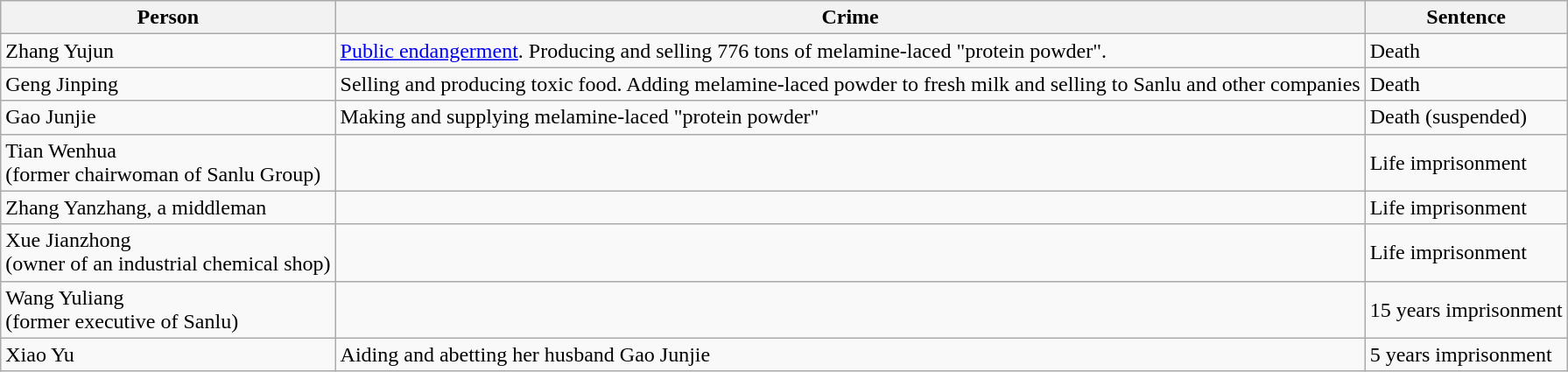<table class="wikitable">
<tr>
<th>Person</th>
<th>Crime</th>
<th>Sentence</th>
</tr>
<tr>
<td>Zhang Yujun</td>
<td><a href='#'>Public endangerment</a>. Producing and selling 776 tons of melamine-laced "protein powder".</td>
<td>Death</td>
</tr>
<tr>
<td>Geng Jinping</td>
<td>Selling and producing toxic food. Adding melamine-laced powder to fresh milk and selling to Sanlu and other companies</td>
<td>Death</td>
</tr>
<tr>
<td>Gao Junjie</td>
<td>Making and supplying melamine-laced "protein powder"</td>
<td>Death (suspended)</td>
</tr>
<tr>
<td>Tian Wenhua<br>(former chairwoman of Sanlu Group)</td>
<td></td>
<td>Life imprisonment</td>
</tr>
<tr>
<td>Zhang Yanzhang, a middleman</td>
<td></td>
<td>Life imprisonment</td>
</tr>
<tr>
<td>Xue Jianzhong<br>(owner of an industrial chemical shop)</td>
<td></td>
<td>Life imprisonment</td>
</tr>
<tr>
<td>Wang Yuliang<br>(former executive of Sanlu)</td>
<td></td>
<td>15 years imprisonment</td>
</tr>
<tr>
<td>Xiao Yu</td>
<td>Aiding and abetting her husband Gao Junjie</td>
<td>5 years imprisonment</td>
</tr>
</table>
